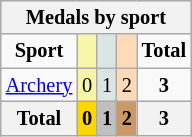<table class="wikitable" style="font-size:85%">
<tr style="background:#efefef;">
<th colspan=7><strong>Medals by sport</strong></th>
</tr>
<tr align=center>
<td><strong>Sport</strong></td>
<td bgcolor=#f7f6a8></td>
<td bgcolor=#dce5e5></td>
<td bgcolor=#ffdab9></td>
<td><strong>Total</strong></td>
</tr>
<tr align=center>
<td><a href='#'>Archery</a></td>
<td style="background:#F7F6A8;">0</td>
<td style="background:#DCE5E5;">1</td>
<td style="background:#FFDAB9;">2</td>
<td><strong>3</strong></td>
</tr>
<tr align=center>
<th><strong>Total</strong></th>
<th style="background:gold;"><strong>0</strong></th>
<th style="background:silver;"><strong>1</strong></th>
<th style="background:#c96;"><strong>2</strong></th>
<th><strong>3</strong></th>
</tr>
</table>
